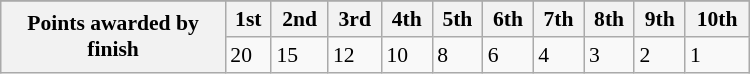<table class="wikitable" width="100%" align=center style="font-size:90%; max-width: 500px;">
<tr>
</tr>
<tr style="background:#efefef;">
<th rowspan=2 width=30%>Points awarded by finish</th>
<th>1st</th>
<th>2nd</th>
<th>3rd</th>
<th>4th</th>
<th>5th</th>
<th>6th</th>
<th>7th</th>
<th>8th</th>
<th>9th</th>
<th>10th</th>
</tr>
<tr>
<td>20</td>
<td>15</td>
<td>12</td>
<td>10</td>
<td>8</td>
<td>6</td>
<td>4</td>
<td>3</td>
<td>2</td>
<td>1</td>
</tr>
</table>
